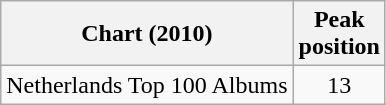<table class="wikitable">
<tr>
<th>Chart (2010)</th>
<th>Peak<br>position</th>
</tr>
<tr>
<td>Netherlands Top 100 Albums</td>
<td align="center">13</td>
</tr>
</table>
